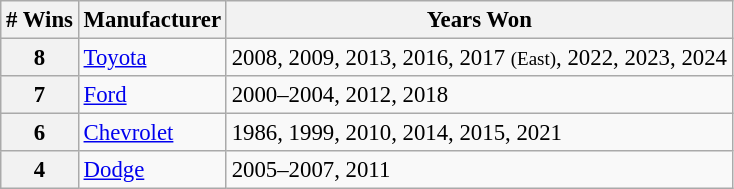<table class="wikitable" style="font-size: 95%;">
<tr>
<th># Wins</th>
<th>Manufacturer</th>
<th>Years Won</th>
</tr>
<tr>
<th>8</th>
<td><a href='#'>Toyota</a></td>
<td>2008, 2009, 2013, 2016, 2017 <small>(East)</small>, 2022, 2023, 2024</td>
</tr>
<tr>
<th>7</th>
<td><a href='#'>Ford</a></td>
<td>2000–2004, 2012, 2018</td>
</tr>
<tr>
<th>6</th>
<td><a href='#'>Chevrolet</a></td>
<td>1986, 1999, 2010, 2014, 2015, 2021</td>
</tr>
<tr>
<th>4</th>
<td><a href='#'>Dodge</a></td>
<td>2005–2007, 2011</td>
</tr>
</table>
